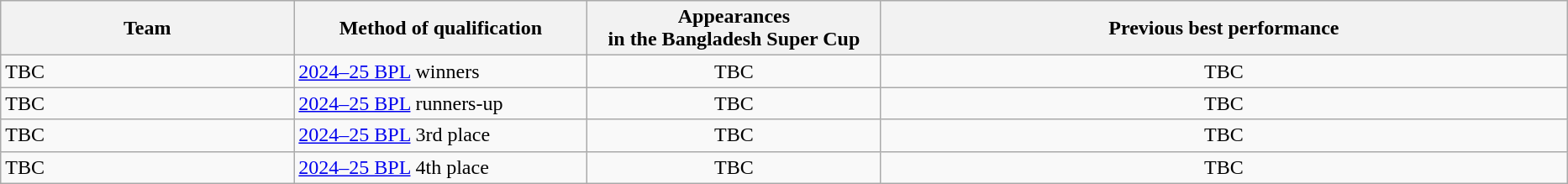<table class="wikitable">
<tr>
<th style="width:16.67%;">Team</th>
<th style="width:16.67%;">Method of qualification</th>
<th style="width:16.67%;">Appearances <br> in the Bangladesh Super Cup</th>
<th width=39%>Previous best performance</th>
</tr>
<tr>
<td align=left>TBC</td>
<td align="left"><a href='#'>2024–25 BPL</a> winners</td>
<td align=center>TBC</td>
<td align=center>TBC</td>
</tr>
<tr>
<td align=left>TBC</td>
<td align="left"><a href='#'>2024–25 BPL</a> runners-up</td>
<td align=center>TBC</td>
<td align=center>TBC</td>
</tr>
<tr>
<td align=left>TBC</td>
<td align="left"><a href='#'>2024–25 BPL</a> 3rd place</td>
<td align=center>TBC</td>
<td align=center>TBC</td>
</tr>
<tr>
<td align=left>TBC</td>
<td align="left"><a href='#'>2024–25 BPL</a> 4th place</td>
<td align=center>TBC</td>
<td align=center>TBC</td>
</tr>
</table>
